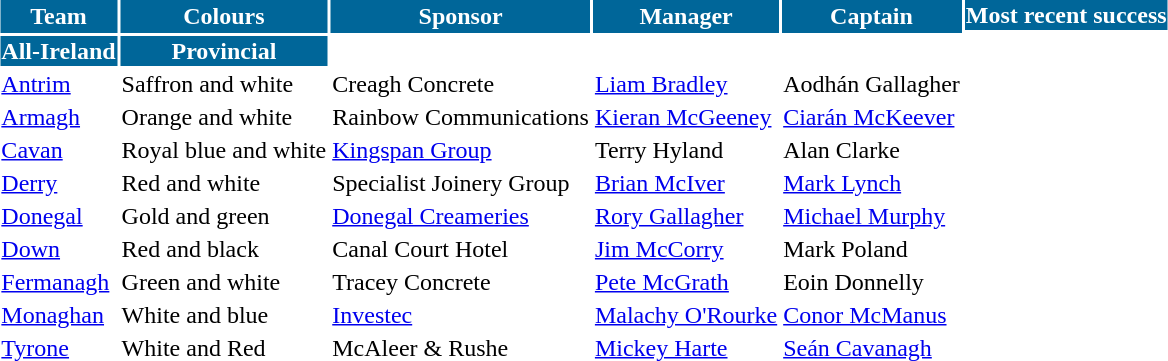<table cellpadding="1" style="margin:1em auto;">
<tr style="background:#069; color:white;">
<th rowspan="2">Team</th>
<th rowspan="2">Colours</th>
<th rowspan="2">Sponsor</th>
<th rowspan="2">Manager</th>
<th rowspan="2">Captain</th>
<th colspan="2">Most recent success</th>
</tr>
<tr>
</tr>
<tr style="background:#069; color:white;">
<th>All-Ireland</th>
<th>Provincial</th>
</tr>
<tr>
<td><a href='#'>Antrim</a></td>
<td> Saffron and white</td>
<td>Creagh Concrete</td>
<td><a href='#'>Liam Bradley</a></td>
<td>Aodhán Gallagher</td>
<td></td>
<td></td>
</tr>
<tr>
<td><a href='#'>Armagh</a></td>
<td> Orange and white</td>
<td>Rainbow Communications</td>
<td><a href='#'>Kieran McGeeney</a></td>
<td><a href='#'>Ciarán McKeever</a></td>
<td></td>
<td></td>
</tr>
<tr>
<td><a href='#'>Cavan</a></td>
<td> Royal blue and white</td>
<td><a href='#'>Kingspan Group</a></td>
<td>Terry Hyland</td>
<td>Alan Clarke</td>
<td></td>
<td></td>
</tr>
<tr>
<td><a href='#'>Derry</a></td>
<td> Red and white</td>
<td>Specialist Joinery Group</td>
<td><a href='#'>Brian McIver</a></td>
<td><a href='#'>Mark Lynch</a></td>
<td></td>
<td></td>
</tr>
<tr>
<td><a href='#'>Donegal</a></td>
<td> Gold and green</td>
<td><a href='#'>Donegal Creameries</a></td>
<td><a href='#'>Rory Gallagher</a></td>
<td><a href='#'>Michael Murphy</a></td>
<td></td>
<td></td>
</tr>
<tr>
<td><a href='#'>Down</a></td>
<td> Red and black</td>
<td>Canal Court Hotel</td>
<td><a href='#'>Jim McCorry</a></td>
<td>Mark Poland</td>
<td></td>
<td></td>
</tr>
<tr>
<td><a href='#'>Fermanagh</a></td>
<td> Green and white</td>
<td>Tracey Concrete</td>
<td><a href='#'>Pete McGrath</a></td>
<td>Eoin Donnelly</td>
<td></td>
<td></td>
</tr>
<tr>
<td><a href='#'>Monaghan</a></td>
<td> White and blue</td>
<td><a href='#'>Investec</a></td>
<td><a href='#'>Malachy O'Rourke</a></td>
<td><a href='#'>Conor McManus</a></td>
<td></td>
<td></td>
</tr>
<tr>
<td><a href='#'>Tyrone</a></td>
<td> White and Red</td>
<td>McAleer & Rushe</td>
<td><a href='#'>Mickey Harte</a></td>
<td><a href='#'>Seán Cavanagh</a></td>
<td></td>
<td></td>
</tr>
</table>
